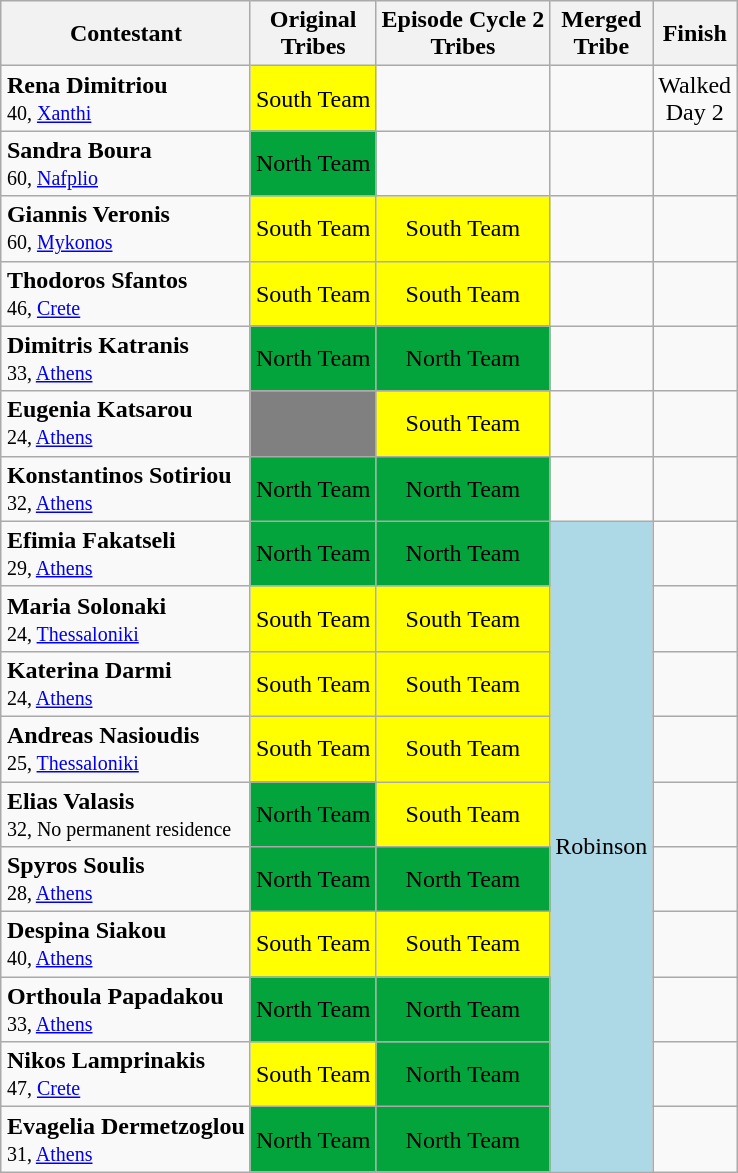<table class="wikitable" style="margin:auto; text-align:center">
<tr>
<th>Contestant</th>
<th>Original<br>Tribes</th>
<th>Episode Cycle 2<br>Tribes</th>
<th>Merged<br>Tribe</th>
<th>Finish</th>
</tr>
<tr>
<td align="left"><strong>Rena Dimitriou</strong><br><small>40, <a href='#'>Xanthi</a></small></td>
<td bgcolor="yellow">South Team</td>
<td></td>
<td></td>
<td>Walked<br>Day 2</td>
</tr>
<tr>
<td align="left"><strong>Sandra Boura</strong><br><small>60, <a href='#'>Nafplio</a></small></td>
<td bgcolor="#04a43c">North Team</td>
<td></td>
<td></td>
<td></td>
</tr>
<tr>
<td align="left"><strong>Giannis Veronis</strong><br><small>60, <a href='#'>Mykonos</a></small></td>
<td bgcolor="yellow">South Team</td>
<td bgcolor="yellow">South Team</td>
<td></td>
<td></td>
</tr>
<tr>
<td align="left"><strong>Thodoros Sfantos</strong><br><small>46, <a href='#'>Crete</a></small></td>
<td bgcolor="yellow">South Team</td>
<td bgcolor="yellow">South Team</td>
<td></td>
<td></td>
</tr>
<tr>
<td align="left"><strong>Dimitris Katranis</strong><br><small>33, <a href='#'>Athens</a></small></td>
<td bgcolor="#04a43c">North Team</td>
<td bgcolor="#04a43c">North Team</td>
<td></td>
<td></td>
</tr>
<tr>
<td align="left"><strong>Eugenia Katsarou</strong><br><small>24, <a href='#'>Athens</a></small></td>
<td align="center" bgcolor="gray"></td>
<td bgcolor="yellow">South Team</td>
<td></td>
<td></td>
</tr>
<tr>
<td align="left"><strong>Konstantinos Sotiriou</strong><br><small>32, <a href='#'>Athens</a></small></td>
<td bgcolor="#04a43c">North Team</td>
<td bgcolor="#04a43c">North Team</td>
<td></td>
<td></td>
</tr>
<tr>
<td align="left"><strong>Efimia Fakatseli</strong><br><small>29, <a href='#'>Athens</a></small></td>
<td bgcolor="#04a43c">North Team</td>
<td bgcolor="#04a43c">North Team</td>
<td bgcolor="lightblue" rowspan=10>Robinson</td>
<td></td>
</tr>
<tr>
<td align="left"><strong>Maria Solonaki</strong><br><small>24, <a href='#'>Thessaloniki</a></small></td>
<td bgcolor="yellow">South Team</td>
<td bgcolor="yellow">South Team</td>
<td></td>
</tr>
<tr>
<td align="left"><strong>Katerina Darmi</strong><br><small>24, <a href='#'>Athens</a></small></td>
<td bgcolor="yellow">South Team</td>
<td bgcolor="yellow">South Team</td>
<td></td>
</tr>
<tr>
<td align="left"><strong>Andreas Nasioudis</strong><br><small>25, <a href='#'>Thessaloniki</a></small></td>
<td bgcolor="yellow">South Team</td>
<td bgcolor="yellow">South Team</td>
<td></td>
</tr>
<tr>
<td align="left"><strong>Elias Valasis</strong><br><small>32, No permanent residence</small></td>
<td bgcolor="#04a43c">North Team</td>
<td bgcolor="yellow">South Team</td>
<td></td>
</tr>
<tr>
<td align="left"><strong>Spyros Soulis</strong><br><small>28, <a href='#'>Athens</a></small></td>
<td bgcolor="#04a43c">North Team</td>
<td bgcolor="#04a43c">North Team</td>
<td></td>
</tr>
<tr>
<td align="left"><strong>Despina Siakou</strong><br><small>40, <a href='#'>Athens</a></small></td>
<td bgcolor="yellow">South Team</td>
<td bgcolor="yellow">South Team</td>
<td></td>
</tr>
<tr>
<td align="left"><strong>Orthoula Papadakou</strong><br><small>33, <a href='#'>Athens</a></small></td>
<td bgcolor="#04a43c">North Team</td>
<td bgcolor="#04a43c">North Team</td>
<td></td>
</tr>
<tr>
<td align="left"><strong>Nikos Lamprinakis</strong><br><small>47, <a href='#'>Crete</a></small></td>
<td bgcolor="yellow">South Team</td>
<td bgcolor="#04a43c">North Team</td>
<td></td>
</tr>
<tr>
<td align="left"><strong>Evagelia Dermetzoglou</strong><br><small>31, <a href='#'>Athens</a></small></td>
<td bgcolor="#04a43c">North Team</td>
<td bgcolor="#04a43c">North Team</td>
<td></td>
</tr>
</table>
